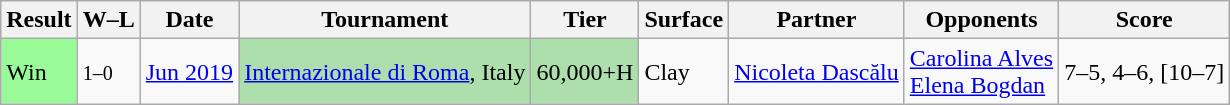<table class="sortable wikitable">
<tr>
<th>Result</th>
<th class="unsortable">W–L</th>
<th>Date</th>
<th>Tournament</th>
<th>Tier</th>
<th>Surface</th>
<th>Partner</th>
<th>Opponents</th>
<th class="unsortable">Score</th>
</tr>
<tr>
<td bgcolor=98fb98>Win</td>
<td><small>1–0</small></td>
<td><a href='#'>Jun 2019</a></td>
<td style="background:#addfad;"><a href='#'>Internazionale di Roma</a>, Italy</td>
<td style="background:#addfad;">60,000+H</td>
<td>Clay</td>
<td> <a href='#'>Nicoleta Dascălu</a></td>
<td> <a href='#'>Carolina Alves</a> <br>  <a href='#'>Elena Bogdan</a></td>
<td>7–5, 4–6, [10–7]</td>
</tr>
</table>
